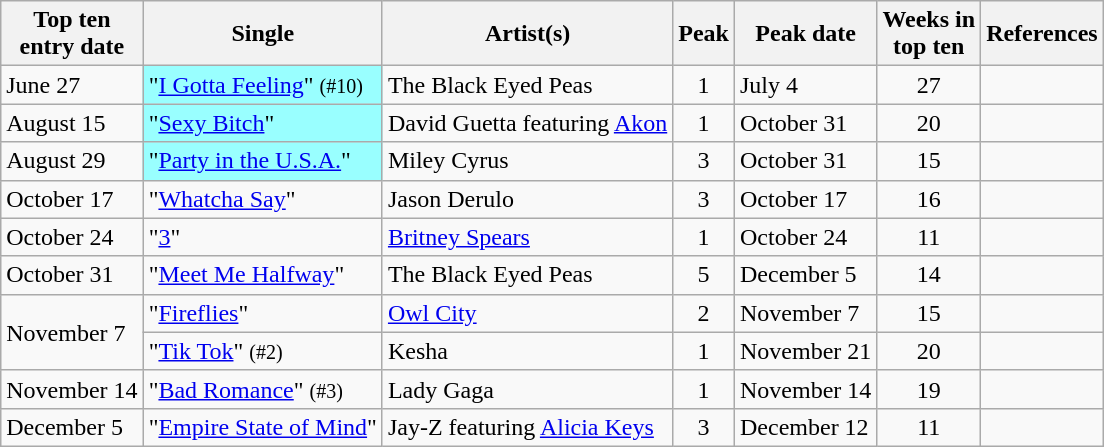<table class="wikitable sortable">
<tr>
<th>Top ten<br>entry date</th>
<th>Single</th>
<th>Artist(s)</th>
<th>Peak</th>
<th>Peak date</th>
<th>Weeks in<br>top ten</th>
<th>References</th>
</tr>
<tr>
<td>June 27</td>
<td bgcolor = #99FFFF>"<a href='#'>I Gotta Feeling</a>" <small>(#10)</small> </td>
<td>The Black Eyed Peas</td>
<td align="center">1</td>
<td>July 4</td>
<td align="center">27</td>
<td align="center"></td>
</tr>
<tr>
<td>August 15</td>
<td bgcolor = #99FFFF>"<a href='#'>Sexy Bitch</a>" </td>
<td>David Guetta featuring <a href='#'>Akon</a></td>
<td align="center">1</td>
<td>October 31</td>
<td align="center">20</td>
<td align="center"></td>
</tr>
<tr>
<td>August 29</td>
<td bgcolor = #99FFFF>"<a href='#'>Party in the U.S.A.</a>" </td>
<td>Miley Cyrus</td>
<td align="center">3</td>
<td>October 31</td>
<td align="center">15</td>
<td align="center"></td>
</tr>
<tr>
<td>October 17</td>
<td>"<a href='#'>Whatcha Say</a>"</td>
<td>Jason Derulo</td>
<td align="center">3</td>
<td>October 17</td>
<td align="center">16</td>
<td align="center"></td>
</tr>
<tr>
<td>October 24</td>
<td>"<a href='#'>3</a>"</td>
<td><a href='#'>Britney Spears</a></td>
<td align="center">1</td>
<td>October 24</td>
<td align="center">11</td>
<td align="center"></td>
</tr>
<tr>
<td>October 31</td>
<td>"<a href='#'>Meet Me Halfway</a>"</td>
<td>The Black Eyed Peas</td>
<td align="center">5</td>
<td>December 5</td>
<td align="center">14</td>
<td align="center"></td>
</tr>
<tr>
<td rowspan="2">November 7</td>
<td>"<a href='#'>Fireflies</a>"</td>
<td><a href='#'>Owl City</a></td>
<td align="center">2</td>
<td>November 7</td>
<td align="center">15</td>
<td align="center"></td>
</tr>
<tr>
<td>"<a href='#'>Tik Tok</a>" <small>(#2)</small></td>
<td>Kesha</td>
<td align="center">1</td>
<td>November 21</td>
<td align="center">20</td>
<td align="center"></td>
</tr>
<tr>
<td>November 14</td>
<td>"<a href='#'>Bad Romance</a>" <small>(#3)</small></td>
<td>Lady Gaga</td>
<td align="center">1</td>
<td>November 14</td>
<td align="center">19</td>
<td align="center"></td>
</tr>
<tr>
<td>December 5</td>
<td>"<a href='#'>Empire State of Mind</a>"</td>
<td>Jay-Z featuring <a href='#'>Alicia Keys</a></td>
<td align="center">3</td>
<td>December 12</td>
<td align="center">11</td>
<td align="center"></td>
</tr>
</table>
